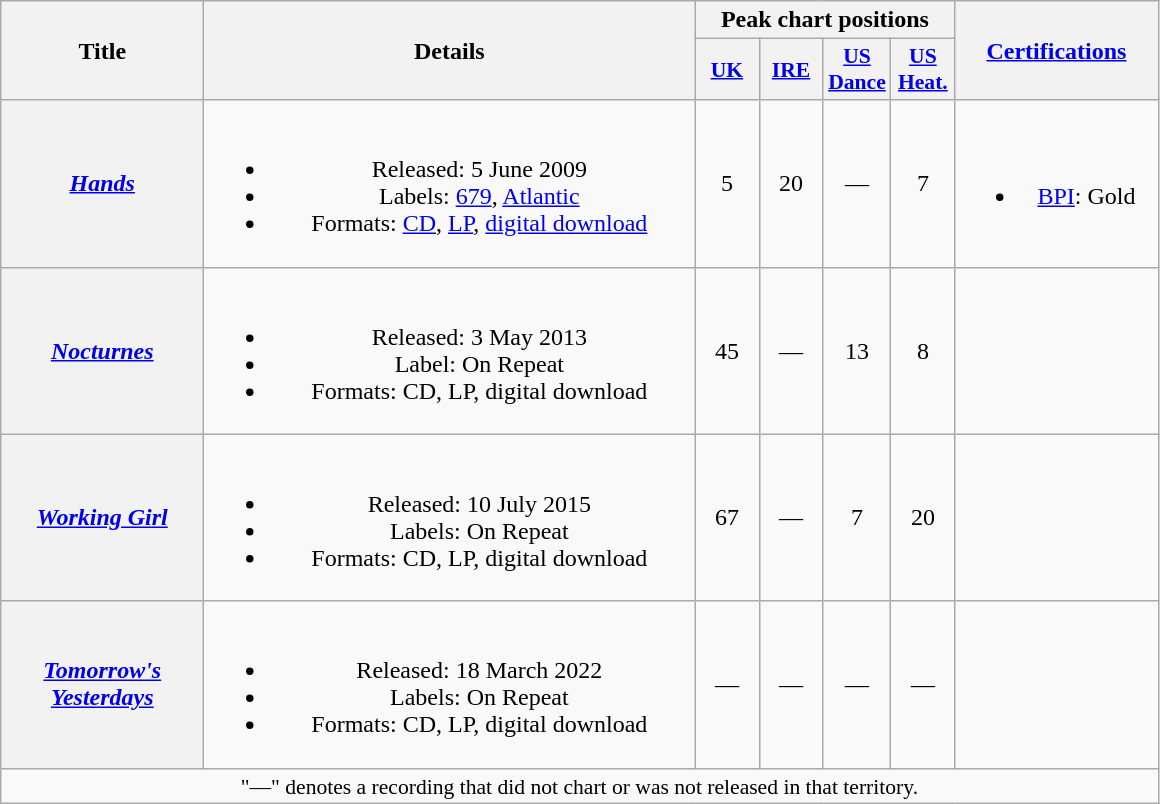<table class="wikitable plainrowheaders" style="text-align:center">
<tr>
<th scope="col" rowspan="2" style="width:8em;">Title</th>
<th scope="col" rowspan="2" style="width:20em;">Details</th>
<th scope="col" colspan="4">Peak chart positions</th>
<th scope="col" rowspan="2" style="width:8em;"><a href='#'>Certifications</a></th>
</tr>
<tr>
<th style="width:2.5em;font-size:90%"><a href='#'>UK</a><br></th>
<th style="width:2.5em;font-size:90%"><a href='#'>IRE</a><br></th>
<th style="width:2.5em;font-size:90%"><a href='#'>US Dance</a><br></th>
<th style="width:2.5em;font-size:90%"><a href='#'>US Heat.</a><br></th>
</tr>
<tr>
<th scope="row"><em><a href='#'>Hands</a></em></th>
<td><br><ul><li>Released: 5 June 2009</li><li>Labels: <a href='#'>679</a>, <a href='#'>Atlantic</a></li><li>Formats: <a href='#'>CD</a>, <a href='#'>LP</a>, <a href='#'>digital download</a></li></ul></td>
<td>5</td>
<td>20</td>
<td>—</td>
<td>7</td>
<td><br><ul><li><a href='#'>BPI</a>: Gold</li></ul></td>
</tr>
<tr>
<th scope="row"><em><a href='#'>Nocturnes</a></em></th>
<td><br><ul><li>Released: 3 May 2013</li><li>Label: On Repeat</li><li>Formats: CD, LP, digital download</li></ul></td>
<td>45</td>
<td>—</td>
<td>13</td>
<td>8</td>
<td></td>
</tr>
<tr>
<th scope="row"><em><a href='#'>Working Girl</a></em></th>
<td><br><ul><li>Released: 10 July 2015</li><li>Labels: On Repeat</li><li>Formats: CD, LP, digital download</li></ul></td>
<td>67</td>
<td>—</td>
<td>7</td>
<td>20</td>
<td></td>
</tr>
<tr>
<th scope="row"><em><a href='#'>Tomorrow's Yesterdays</a></em></th>
<td><br><ul><li>Released: 18 March 2022</li><li>Labels: On Repeat</li><li>Formats: CD, LP, digital download</li></ul></td>
<td>—</td>
<td>—</td>
<td>—</td>
<td>—</td>
<td></td>
</tr>
<tr>
<td colspan="7" style="font-size:90%">"—" denotes a recording that did not chart or was not released in that territory.</td>
</tr>
</table>
